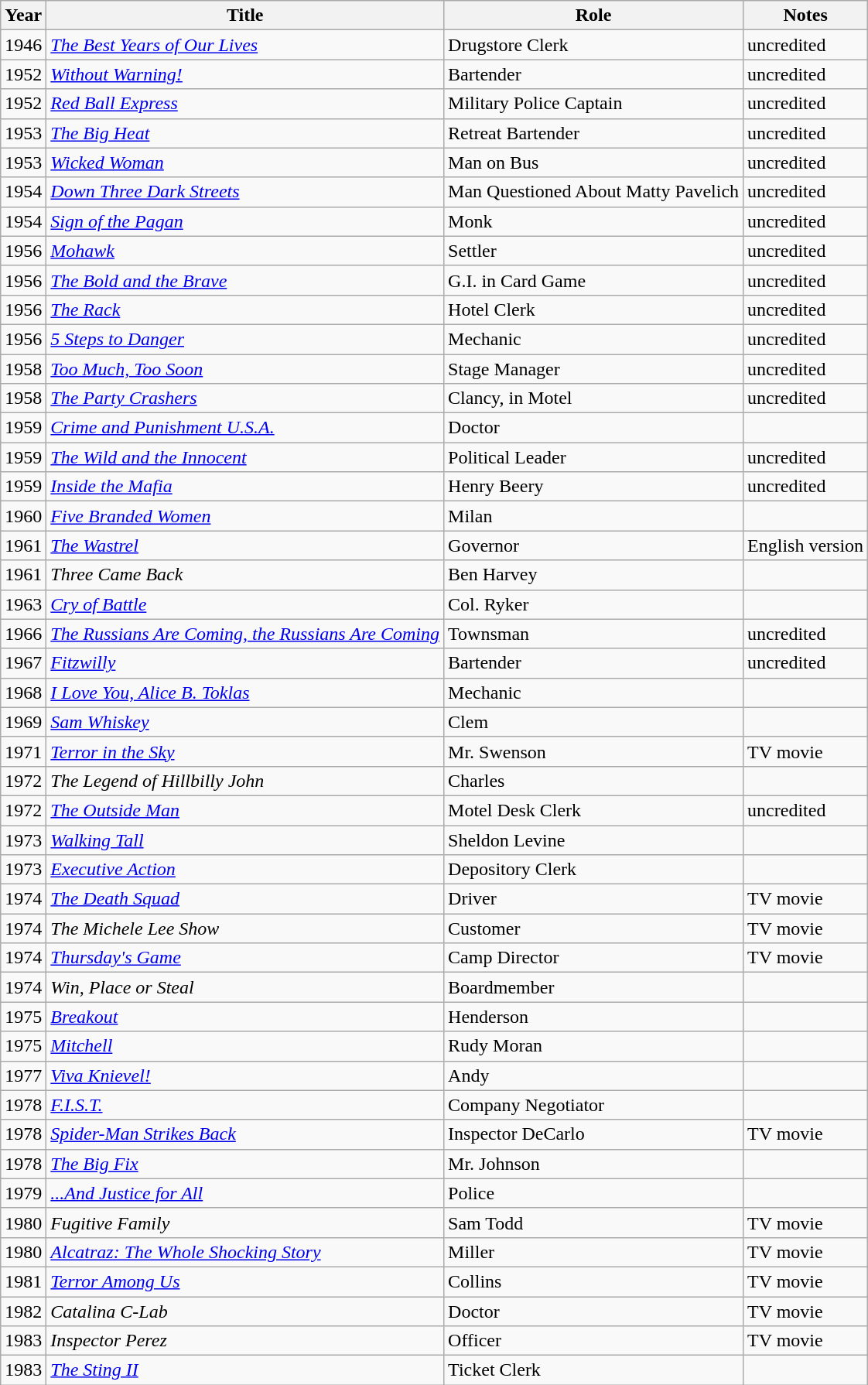<table class="wikitable">
<tr>
<th>Year</th>
<th>Title</th>
<th>Role</th>
<th>Notes</th>
</tr>
<tr>
<td>1946</td>
<td><em><a href='#'>The Best Years of Our Lives</a></em></td>
<td>Drugstore Clerk</td>
<td>uncredited</td>
</tr>
<tr>
<td>1952</td>
<td><em><a href='#'>Without Warning!</a></em></td>
<td>Bartender</td>
<td>uncredited</td>
</tr>
<tr>
<td>1952</td>
<td><em><a href='#'>Red Ball Express</a></em></td>
<td>Military Police Captain</td>
<td>uncredited</td>
</tr>
<tr>
<td>1953</td>
<td><em><a href='#'>The Big Heat</a></em></td>
<td>Retreat Bartender</td>
<td>uncredited</td>
</tr>
<tr>
<td>1953</td>
<td><em><a href='#'>Wicked Woman</a></em></td>
<td>Man on Bus</td>
<td>uncredited</td>
</tr>
<tr>
<td>1954</td>
<td><em><a href='#'>Down Three Dark Streets</a></em></td>
<td>Man Questioned About Matty Pavelich</td>
<td>uncredited</td>
</tr>
<tr>
<td>1954</td>
<td><em><a href='#'>Sign of the Pagan</a></em></td>
<td>Monk</td>
<td>uncredited</td>
</tr>
<tr>
<td>1956</td>
<td><em><a href='#'>Mohawk</a></em></td>
<td>Settler</td>
<td>uncredited</td>
</tr>
<tr>
<td>1956</td>
<td><em><a href='#'>The Bold and the Brave</a></em></td>
<td>G.I. in Card Game</td>
<td>uncredited</td>
</tr>
<tr>
<td>1956</td>
<td><em><a href='#'>The Rack</a></em></td>
<td>Hotel Clerk</td>
<td>uncredited</td>
</tr>
<tr>
<td>1956</td>
<td><em><a href='#'>5 Steps to Danger</a></em></td>
<td>Mechanic</td>
<td>uncredited</td>
</tr>
<tr>
<td>1958</td>
<td><em><a href='#'>Too Much, Too Soon</a></em></td>
<td>Stage Manager</td>
<td>uncredited</td>
</tr>
<tr>
<td>1958</td>
<td><em><a href='#'>The Party Crashers</a></em></td>
<td>Clancy, in Motel</td>
<td>uncredited</td>
</tr>
<tr>
<td>1959</td>
<td><em><a href='#'>Crime and Punishment U.S.A.</a></em></td>
<td>Doctor</td>
<td></td>
</tr>
<tr>
<td>1959</td>
<td><em><a href='#'>The Wild and the Innocent</a></em></td>
<td>Political Leader</td>
<td>uncredited</td>
</tr>
<tr>
<td>1959</td>
<td><em><a href='#'>Inside the Mafia</a></em></td>
<td>Henry Beery</td>
<td>uncredited</td>
</tr>
<tr>
<td>1960</td>
<td><em><a href='#'>Five Branded Women</a></em></td>
<td>Milan</td>
<td></td>
</tr>
<tr>
<td>1961</td>
<td><em><a href='#'>The Wastrel</a></em></td>
<td>Governor</td>
<td>English version</td>
</tr>
<tr>
<td>1961</td>
<td><em>Three Came Back</em></td>
<td>Ben Harvey</td>
<td></td>
</tr>
<tr>
<td>1963</td>
<td><em><a href='#'>Cry of Battle</a></em></td>
<td>Col. Ryker</td>
<td></td>
</tr>
<tr>
<td>1966</td>
<td><em><a href='#'>The Russians Are Coming, the Russians Are Coming</a></em></td>
<td>Townsman</td>
<td>uncredited</td>
</tr>
<tr>
<td>1967</td>
<td><em><a href='#'>Fitzwilly</a></em></td>
<td>Bartender</td>
<td>uncredited</td>
</tr>
<tr>
<td>1968</td>
<td><em><a href='#'>I Love You, Alice B. Toklas</a></em></td>
<td>Mechanic</td>
<td></td>
</tr>
<tr>
<td>1969</td>
<td><em><a href='#'>Sam Whiskey</a></em></td>
<td>Clem</td>
<td></td>
</tr>
<tr>
<td>1971</td>
<td><em><a href='#'>Terror in the Sky</a></em></td>
<td>Mr. Swenson</td>
<td>TV movie</td>
</tr>
<tr>
<td>1972</td>
<td><em>The Legend of Hillbilly John</em></td>
<td>Charles</td>
<td></td>
</tr>
<tr>
<td>1972</td>
<td><em><a href='#'>The Outside Man</a></em></td>
<td>Motel Desk Clerk</td>
<td>uncredited</td>
</tr>
<tr>
<td>1973</td>
<td><em><a href='#'>Walking Tall</a></em></td>
<td>Sheldon Levine</td>
<td></td>
</tr>
<tr>
<td>1973</td>
<td><em><a href='#'>Executive Action</a></em></td>
<td>Depository Clerk</td>
<td></td>
</tr>
<tr>
<td>1974</td>
<td><em><a href='#'>The Death Squad</a></em></td>
<td>Driver</td>
<td>TV movie</td>
</tr>
<tr>
<td>1974</td>
<td><em>The Michele Lee Show</em></td>
<td>Customer</td>
<td>TV movie</td>
</tr>
<tr>
<td>1974</td>
<td><em><a href='#'>Thursday's Game</a></em></td>
<td>Camp Director</td>
<td>TV movie</td>
</tr>
<tr>
<td>1974</td>
<td><em>Win, Place or Steal</em></td>
<td>Boardmember</td>
<td></td>
</tr>
<tr>
<td>1975</td>
<td><em><a href='#'>Breakout</a></em></td>
<td>Henderson</td>
<td></td>
</tr>
<tr>
<td>1975</td>
<td><em><a href='#'>Mitchell</a></em></td>
<td>Rudy Moran</td>
<td></td>
</tr>
<tr>
<td>1977</td>
<td><em><a href='#'>Viva Knievel!</a></em></td>
<td>Andy</td>
<td></td>
</tr>
<tr>
<td>1978</td>
<td><em><a href='#'>F.I.S.T.</a></em></td>
<td>Company Negotiator</td>
<td></td>
</tr>
<tr>
<td>1978</td>
<td><em><a href='#'>Spider-Man Strikes Back</a></em></td>
<td>Inspector DeCarlo</td>
<td>TV movie</td>
</tr>
<tr>
<td>1978</td>
<td><em><a href='#'>The Big Fix</a></em></td>
<td>Mr. Johnson</td>
<td></td>
</tr>
<tr>
<td>1979</td>
<td><em><a href='#'>...And Justice for All</a></em></td>
<td>Police</td>
<td></td>
</tr>
<tr>
<td>1980</td>
<td><em>Fugitive Family</em></td>
<td>Sam Todd</td>
<td>TV movie</td>
</tr>
<tr>
<td>1980</td>
<td><em><a href='#'>Alcatraz: The Whole Shocking Story</a></em></td>
<td>Miller</td>
<td>TV movie</td>
</tr>
<tr>
<td>1981</td>
<td><em><a href='#'>Terror Among Us</a></em></td>
<td>Collins</td>
<td>TV movie</td>
</tr>
<tr>
<td>1982</td>
<td><em>Catalina C-Lab</em></td>
<td>Doctor</td>
<td>TV movie</td>
</tr>
<tr>
<td>1983</td>
<td><em>Inspector Perez</em></td>
<td>Officer</td>
<td>TV movie</td>
</tr>
<tr>
<td>1983</td>
<td><em><a href='#'>The Sting II</a></em></td>
<td>Ticket Clerk</td>
<td></td>
</tr>
</table>
